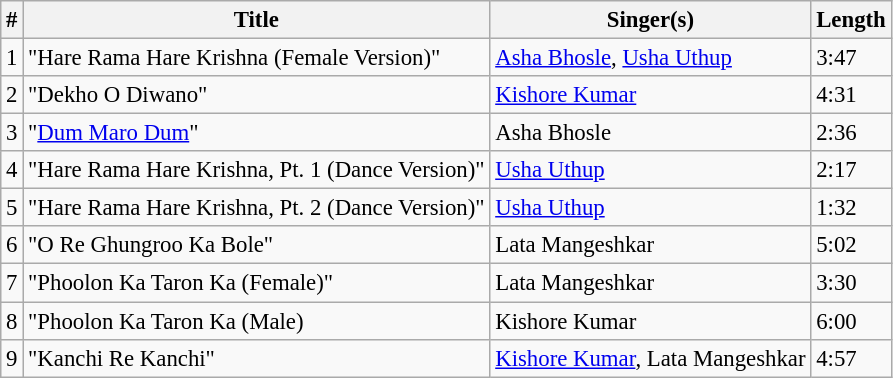<table class="wikitable" style="font-size:95%;">
<tr>
<th>#</th>
<th>Title</th>
<th>Singer(s)</th>
<th>Length</th>
</tr>
<tr>
<td>1</td>
<td>"Hare Rama Hare Krishna (Female Version)"</td>
<td><a href='#'>Asha Bhosle</a>, <a href='#'>Usha Uthup</a></td>
<td>3:47</td>
</tr>
<tr>
<td>2</td>
<td>"Dekho O Diwano"</td>
<td><a href='#'>Kishore Kumar</a></td>
<td>4:31</td>
</tr>
<tr>
<td>3</td>
<td>"<a href='#'>Dum Maro Dum</a>"</td>
<td>Asha Bhosle</td>
<td>2:36</td>
</tr>
<tr>
<td>4</td>
<td>"Hare Rama Hare Krishna, Pt. 1 (Dance Version)"</td>
<td><a href='#'>Usha Uthup</a></td>
<td>2:17</td>
</tr>
<tr>
<td>5</td>
<td>"Hare Rama Hare Krishna, Pt. 2 (Dance Version)"</td>
<td><a href='#'>Usha Uthup</a></td>
<td>1:32</td>
</tr>
<tr>
<td>6</td>
<td>"O Re Ghungroo Ka Bole"</td>
<td>Lata Mangeshkar</td>
<td>5:02</td>
</tr>
<tr>
<td>7</td>
<td>"Phoolon Ka Taron Ka (Female)"</td>
<td>Lata Mangeshkar</td>
<td>3:30</td>
</tr>
<tr>
<td>8</td>
<td>"Phoolon Ka Taron Ka (Male)</td>
<td>Kishore Kumar</td>
<td>6:00</td>
</tr>
<tr>
<td>9</td>
<td>"Kanchi Re Kanchi"</td>
<td><a href='#'>Kishore Kumar</a>, Lata Mangeshkar</td>
<td>4:57</td>
</tr>
</table>
